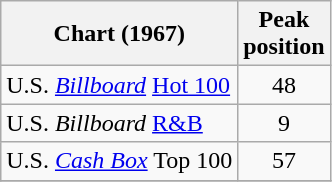<table class="wikitable sortable">
<tr>
<th align="left">Chart (1967)</th>
<th align="left">Peak<br>position</th>
</tr>
<tr>
<td>U.S. <em><a href='#'>Billboard</a></em> <a href='#'>Hot 100</a></td>
<td style="text-align:center;">48</td>
</tr>
<tr>
<td>U.S. <em>Billboard</em> <a href='#'>R&B</a></td>
<td style="text-align:center;">9</td>
</tr>
<tr>
<td>U.S. <em><a href='#'>Cash Box</a></em> Top 100</td>
<td style="text-align:center;">57</td>
</tr>
<tr>
</tr>
</table>
